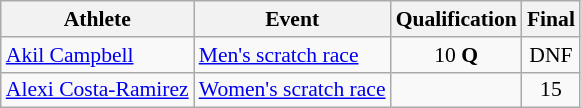<table class="wikitable" style="font-size:90%;">
<tr>
<th>Athlete</th>
<th>Event</th>
<th>Qualification</th>
<th>Final</th>
</tr>
<tr align=center>
<td align=left><a href='#'>Akil Campbell</a></td>
<td align=left rowspan=1><a href='#'>Men's scratch race</a></td>
<td>10 <strong>Q</strong></td>
<td>DNF</td>
</tr>
<tr align=center>
<td align=left><a href='#'>Alexi Costa-Ramirez</a></td>
<td align=left rowspan=1><a href='#'>Women's scratch race</a></td>
<td></td>
<td>15</td>
</tr>
</table>
